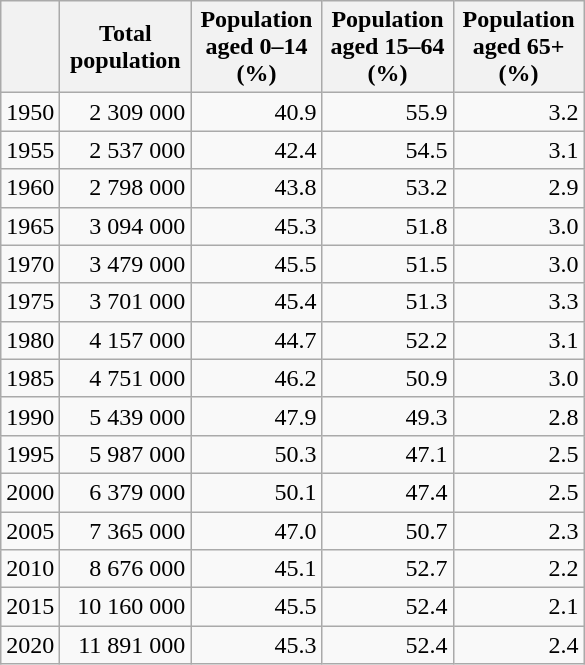<table class="wikitable" style="text-align: right;">
<tr>
<th></th>
<th width="80">Total population</th>
<th width="80">Population aged 0–14 (%)</th>
<th width="80">Population aged 15–64 (%)</th>
<th width="80">Population aged 65+ (%)</th>
</tr>
<tr>
<td>1950</td>
<td>2 309 000</td>
<td>40.9</td>
<td>55.9</td>
<td>3.2</td>
</tr>
<tr>
<td>1955</td>
<td>2 537 000</td>
<td>42.4</td>
<td>54.5</td>
<td>3.1</td>
</tr>
<tr>
<td>1960</td>
<td>2 798 000</td>
<td>43.8</td>
<td>53.2</td>
<td>2.9</td>
</tr>
<tr>
<td>1965</td>
<td>3 094 000</td>
<td>45.3</td>
<td>51.8</td>
<td>3.0</td>
</tr>
<tr>
<td>1970</td>
<td>3 479 000</td>
<td>45.5</td>
<td>51.5</td>
<td>3.0</td>
</tr>
<tr>
<td>1975</td>
<td>3 701 000</td>
<td>45.4</td>
<td>51.3</td>
<td>3.3</td>
</tr>
<tr>
<td>1980</td>
<td>4 157 000</td>
<td>44.7</td>
<td>52.2</td>
<td>3.1</td>
</tr>
<tr>
<td>1985</td>
<td>4 751 000</td>
<td>46.2</td>
<td>50.9</td>
<td>3.0</td>
</tr>
<tr>
<td>1990</td>
<td>5 439 000</td>
<td>47.9</td>
<td>49.3</td>
<td>2.8</td>
</tr>
<tr>
<td>1995</td>
<td>5 987 000</td>
<td>50.3</td>
<td>47.1</td>
<td>2.5</td>
</tr>
<tr>
<td>2000</td>
<td>6 379 000</td>
<td>50.1</td>
<td>47.4</td>
<td>2.5</td>
</tr>
<tr>
<td>2005</td>
<td>7 365 000</td>
<td>47.0</td>
<td>50.7</td>
<td>2.3</td>
</tr>
<tr>
<td>2010</td>
<td>8 676 000</td>
<td>45.1</td>
<td>52.7</td>
<td>2.2</td>
</tr>
<tr>
<td>2015</td>
<td>10 160 000</td>
<td>45.5</td>
<td>52.4</td>
<td>2.1</td>
</tr>
<tr>
<td>2020</td>
<td>11 891 000</td>
<td>45.3</td>
<td>52.4</td>
<td>2.4</td>
</tr>
</table>
